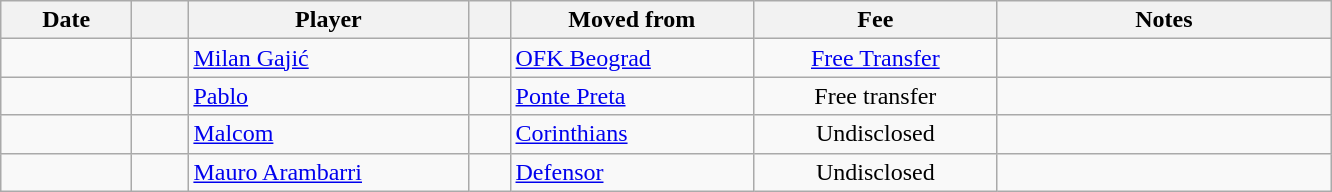<table class="wikitable sortable">
<tr>
<th style="width:80px;">Date</th>
<th style="width:30px;"></th>
<th style="width:180px;">Player</th>
<th style="width:20px;"></th>
<th style="width:155px;">Moved from</th>
<th style="width:155px;" class="unsortable">Fee</th>
<th style="width:215px;" class="unsortable">Notes</th>
</tr>
<tr>
<td></td>
<td align=center></td>
<td> <a href='#'>Milan Gajić</a></td>
<td></td>
<td> <a href='#'>OFK Beograd</a></td>
<td align=center><a href='#'>Free Transfer</a></td>
<td align=center></td>
</tr>
<tr>
<td></td>
<td align=center></td>
<td> <a href='#'>Pablo</a></td>
<td></td>
<td> <a href='#'>Ponte Preta</a></td>
<td align=center>Free transfer</td>
<td align=center></td>
</tr>
<tr>
<td></td>
<td align=center></td>
<td> <a href='#'>Malcom</a></td>
<td></td>
<td> <a href='#'>Corinthians</a></td>
<td align=center>Undisclosed</td>
<td align=center></td>
</tr>
<tr>
<td></td>
<td align=center></td>
<td> <a href='#'>Mauro Arambarri</a></td>
<td></td>
<td> <a href='#'>Defensor</a></td>
<td align=center>Undisclosed</td>
<td align=center></td>
</tr>
</table>
